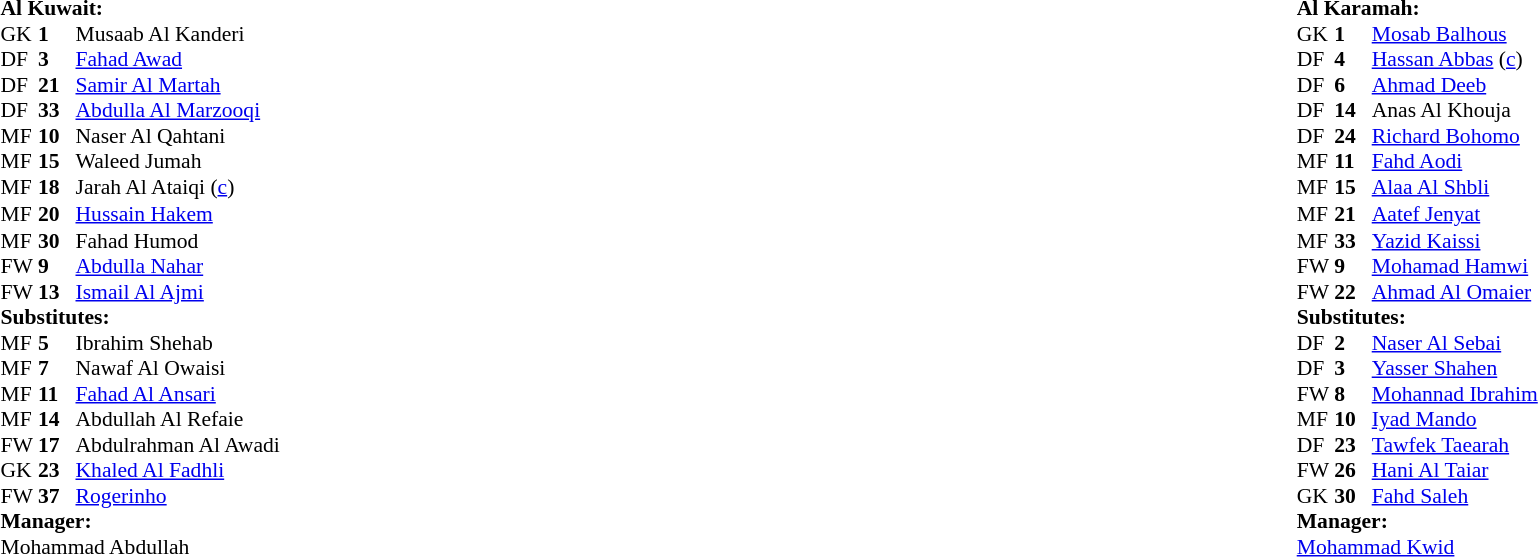<table width="100%">
<tr>
<td valign="top" width="50%"><br><table style="font-size: 90%" cellspacing="0" cellpadding="0">
<tr>
<td colspan="4"><strong>Al Kuwait:</strong></td>
</tr>
<tr>
<th width=25></th>
<th width=25></th>
</tr>
<tr>
<td>GK</td>
<td><strong>1</strong></td>
<td> Musaab Al Kanderi</td>
</tr>
<tr>
<td>DF</td>
<td><strong>3</strong></td>
<td> <a href='#'>Fahad Awad</a></td>
</tr>
<tr>
<td>DF</td>
<td><strong>21</strong></td>
<td> <a href='#'>Samir Al Martah</a></td>
</tr>
<tr>
<td>DF</td>
<td><strong>33</strong></td>
<td> <a href='#'>Abdulla Al Marzooqi</a></td>
</tr>
<tr>
<td>MF</td>
<td><strong>10</strong></td>
<td> Naser Al Qahtani</td>
</tr>
<tr>
<td>MF</td>
<td><strong>15</strong></td>
<td> Waleed Jumah</td>
</tr>
<tr>
<td>MF</td>
<td><strong>18</strong></td>
<td> Jarah Al Ataiqi (<a href='#'>c</a>)</td>
</tr>
<tr>
<td>MF</td>
<td><strong>20</strong></td>
<td> <a href='#'>Hussain Hakem</a> 　</td>
</tr>
<tr>
<td>MF</td>
<td><strong>30</strong></td>
<td> Fahad Humod</td>
</tr>
<tr>
<td>FW</td>
<td><strong>9</strong></td>
<td> <a href='#'>Abdulla Nahar</a></td>
<td></td>
<td></td>
</tr>
<tr>
<td>FW</td>
<td><strong>13</strong></td>
<td> <a href='#'>Ismail Al Ajmi</a></td>
</tr>
<tr>
<td colspan=3><strong>Substitutes:</strong></td>
</tr>
<tr>
<td>MF</td>
<td><strong>5</strong></td>
<td> Ibrahim Shehab</td>
</tr>
<tr>
<td>MF</td>
<td><strong>7</strong></td>
<td> Nawaf Al Owaisi</td>
</tr>
<tr>
<td>MF</td>
<td><strong>11</strong></td>
<td> <a href='#'>Fahad Al Ansari</a></td>
</tr>
<tr>
<td>MF</td>
<td><strong>14</strong></td>
<td> Abdullah Al Refaie</td>
</tr>
<tr>
<td>FW</td>
<td><strong>17</strong></td>
<td> Abdulrahman Al Awadi</td>
</tr>
<tr>
<td>GK</td>
<td><strong>23</strong></td>
<td> <a href='#'>Khaled Al Fadhli</a></td>
</tr>
<tr>
<td>FW</td>
<td><strong>37</strong></td>
<td> <a href='#'>Rogerinho</a></td>
<td></td>
<td></td>
</tr>
<tr>
<td colspan=3><strong>Manager:</strong></td>
</tr>
<tr>
<td colspan=4> Mohammad Abdullah</td>
</tr>
</table>
</td>
<td><br><table style="font-size: 90%" cellspacing="0" cellpadding="0" align=center>
<tr>
<td colspan="4"><strong>Al Karamah:</strong></td>
</tr>
<tr>
<th width=25></th>
<th width=25></th>
</tr>
<tr>
<td>GK</td>
<td><strong>1</strong></td>
<td> <a href='#'>Mosab Balhous</a></td>
</tr>
<tr>
<td>DF</td>
<td><strong>4</strong></td>
<td> <a href='#'>Hassan Abbas</a> (<a href='#'>c</a>)</td>
<td></td>
<td></td>
</tr>
<tr>
<td>DF</td>
<td><strong>6</strong></td>
<td> <a href='#'>Ahmad Deeb</a></td>
</tr>
<tr>
<td>DF</td>
<td><strong>14</strong></td>
<td> Anas Al Khouja</td>
</tr>
<tr>
<td>DF</td>
<td><strong>24</strong></td>
<td> <a href='#'>Richard Bohomo</a></td>
</tr>
<tr>
<td>MF</td>
<td><strong>11</strong></td>
<td> <a href='#'>Fahd Aodi</a></td>
<td></td>
<td></td>
</tr>
<tr>
<td>MF</td>
<td><strong>15</strong></td>
<td> <a href='#'>Alaa Al Shbli</a></td>
</tr>
<tr>
<td>MF</td>
<td><strong>21</strong></td>
<td> <a href='#'>Aatef Jenyat</a> 　</td>
</tr>
<tr>
<td>MF</td>
<td><strong>33</strong></td>
<td> <a href='#'>Yazid Kaissi</a></td>
</tr>
<tr>
<td>FW</td>
<td><strong>9</strong></td>
<td> <a href='#'>Mohamad Hamwi</a></td>
</tr>
<tr>
<td>FW</td>
<td><strong>22</strong></td>
<td> <a href='#'>Ahmad Al Omaier</a></td>
</tr>
<tr>
<td colspan=3><strong>Substitutes:</strong></td>
</tr>
<tr>
<td>DF</td>
<td><strong>2</strong></td>
<td> <a href='#'>Naser Al Sebai</a></td>
</tr>
<tr>
<td>DF</td>
<td><strong>3</strong></td>
<td> <a href='#'>Yasser Shahen</a></td>
</tr>
<tr>
<td>FW</td>
<td><strong>8</strong></td>
<td> <a href='#'>Mohannad Ibrahim</a></td>
<td></td>
<td></td>
</tr>
<tr>
<td>MF</td>
<td><strong>10</strong></td>
<td> <a href='#'>Iyad Mando</a></td>
<td></td>
<td></td>
</tr>
<tr>
<td>DF</td>
<td><strong>23</strong></td>
<td> <a href='#'>Tawfek Taearah</a></td>
</tr>
<tr>
<td>FW</td>
<td><strong>26</strong></td>
<td> <a href='#'>Hani Al Taiar</a></td>
</tr>
<tr>
<td>GK</td>
<td><strong>30</strong></td>
<td> <a href='#'>Fahd Saleh</a></td>
</tr>
<tr>
<td colspan=3><strong>Manager:</strong></td>
</tr>
<tr>
<td colspan=4> <a href='#'>Mohammad Kwid</a></td>
</tr>
</table>
</td>
</tr>
</table>
